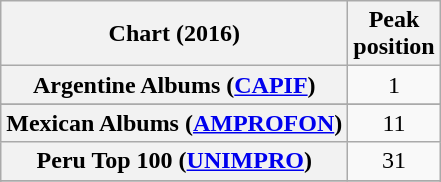<table class="wikitable sortable plainrowheaders" style="text-align:center">
<tr>
<th scope="col">Chart (2016)</th>
<th scope="col">Peak<br>position</th>
</tr>
<tr>
<th scope="row">Argentine Albums (<a href='#'>CAPIF</a>)</th>
<td>1</td>
</tr>
<tr>
</tr>
<tr>
<th scope="row">Mexican Albums (<a href='#'>AMPROFON</a>)</th>
<td>11</td>
</tr>
<tr>
<th scope="row">Peru Top 100 (<a href='#'>UNIMPRO</a>)</th>
<td>31</td>
</tr>
<tr>
</tr>
<tr>
</tr>
</table>
